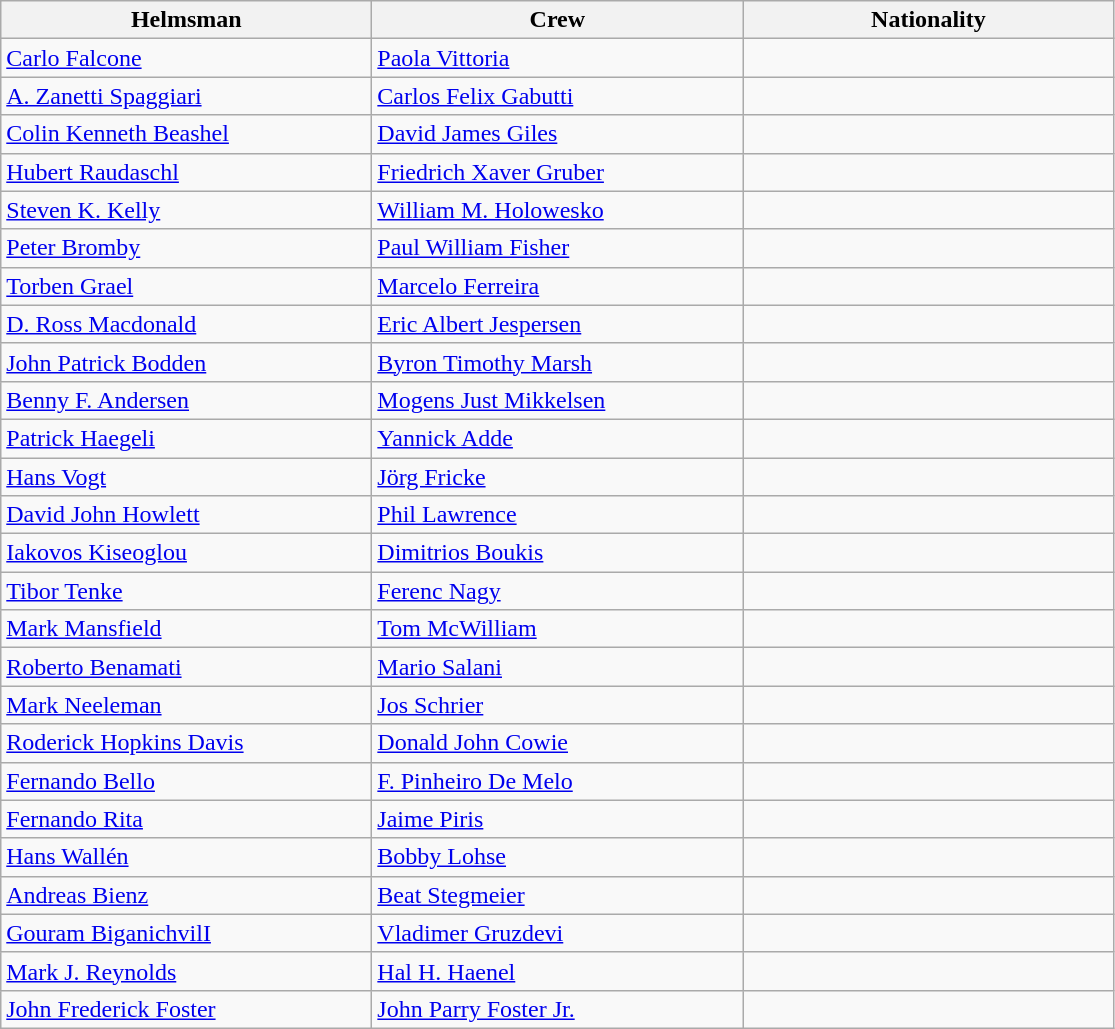<table class=wikitable>
<tr>
<th style="width:15em;">Helmsman</th>
<th style="width:15em;">Crew</th>
<th style="width:15em;">Nationality</th>
</tr>
<tr>
<td><a href='#'>Carlo Falcone</a></td>
<td><a href='#'>Paola Vittoria</a></td>
<td></td>
</tr>
<tr>
<td><a href='#'>A. Zanetti Spaggiari</a></td>
<td><a href='#'>Carlos Felix Gabutti</a></td>
<td></td>
</tr>
<tr>
<td><a href='#'>Colin Kenneth Beashel</a></td>
<td><a href='#'>David James Giles</a></td>
<td></td>
</tr>
<tr>
<td><a href='#'>Hubert Raudaschl</a></td>
<td><a href='#'>Friedrich Xaver Gruber</a></td>
<td></td>
</tr>
<tr>
<td><a href='#'>Steven K. Kelly</a></td>
<td><a href='#'>William M. Holowesko</a></td>
<td></td>
</tr>
<tr>
<td><a href='#'>Peter Bromby</a></td>
<td><a href='#'>Paul William Fisher</a></td>
<td></td>
</tr>
<tr>
<td><a href='#'>Torben Grael</a></td>
<td><a href='#'>Marcelo Ferreira</a></td>
<td></td>
</tr>
<tr>
<td><a href='#'>D. Ross Macdonald</a></td>
<td><a href='#'>Eric Albert Jespersen</a></td>
<td></td>
</tr>
<tr>
<td><a href='#'>John Patrick Bodden</a></td>
<td><a href='#'>Byron Timothy Marsh</a></td>
<td></td>
</tr>
<tr>
<td><a href='#'>Benny F. Andersen</a></td>
<td><a href='#'>Mogens Just Mikkelsen</a></td>
<td></td>
</tr>
<tr>
<td><a href='#'>Patrick Haegeli</a></td>
<td><a href='#'>Yannick Adde</a></td>
<td></td>
</tr>
<tr>
<td><a href='#'>Hans Vogt</a></td>
<td><a href='#'>Jörg Fricke</a></td>
<td></td>
</tr>
<tr>
<td><a href='#'>David John Howlett</a></td>
<td><a href='#'>Phil Lawrence</a></td>
<td></td>
</tr>
<tr>
<td><a href='#'>Iakovos Kiseoglou</a></td>
<td><a href='#'>Dimitrios Boukis</a></td>
<td></td>
</tr>
<tr>
<td><a href='#'>Tibor Tenke</a></td>
<td><a href='#'>Ferenc Nagy</a></td>
<td></td>
</tr>
<tr>
<td><a href='#'>Mark Mansfield</a></td>
<td><a href='#'>Tom McWilliam</a></td>
<td></td>
</tr>
<tr>
<td><a href='#'>Roberto Benamati</a></td>
<td><a href='#'>Mario Salani</a></td>
<td></td>
</tr>
<tr>
<td><a href='#'>Mark Neeleman</a></td>
<td><a href='#'>Jos Schrier</a></td>
<td></td>
</tr>
<tr>
<td><a href='#'>Roderick Hopkins Davis</a></td>
<td><a href='#'>Donald John Cowie</a></td>
<td></td>
</tr>
<tr>
<td><a href='#'>Fernando Bello</a></td>
<td><a href='#'>F. Pinheiro De Melo</a></td>
<td></td>
</tr>
<tr>
<td><a href='#'>Fernando Rita</a></td>
<td><a href='#'>Jaime Piris</a></td>
<td></td>
</tr>
<tr>
<td><a href='#'>Hans Wallén</a></td>
<td><a href='#'>Bobby Lohse</a></td>
<td></td>
</tr>
<tr>
<td><a href='#'>Andreas Bienz</a></td>
<td><a href='#'>Beat Stegmeier</a></td>
<td></td>
</tr>
<tr>
<td><a href='#'>Gouram BiganichvilI</a></td>
<td><a href='#'>Vladimer Gruzdevi</a></td>
<td></td>
</tr>
<tr>
<td><a href='#'>Mark J. Reynolds</a></td>
<td><a href='#'>Hal H. Haenel</a></td>
<td></td>
</tr>
<tr>
<td><a href='#'>John Frederick Foster</a></td>
<td><a href='#'>John Parry Foster Jr.</a></td>
<td></td>
</tr>
</table>
